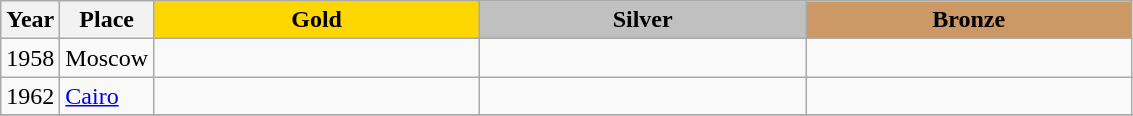<table class="wikitable">
<tr>
<th>Year</th>
<th>Place</th>
<th style="background:gold"    width="210">Gold</th>
<th style="background:silver"  width="210">Silver</th>
<th style="background:#cc9966" width="210">Bronze</th>
</tr>
<tr>
<td>1958</td>
<td> Moscow</td>
<td></td>
<td></td>
<td></td>
</tr>
<tr>
<td>1962</td>
<td> <a href='#'>Cairo</a></td>
<td></td>
<td></td>
<td></td>
</tr>
<tr>
</tr>
</table>
